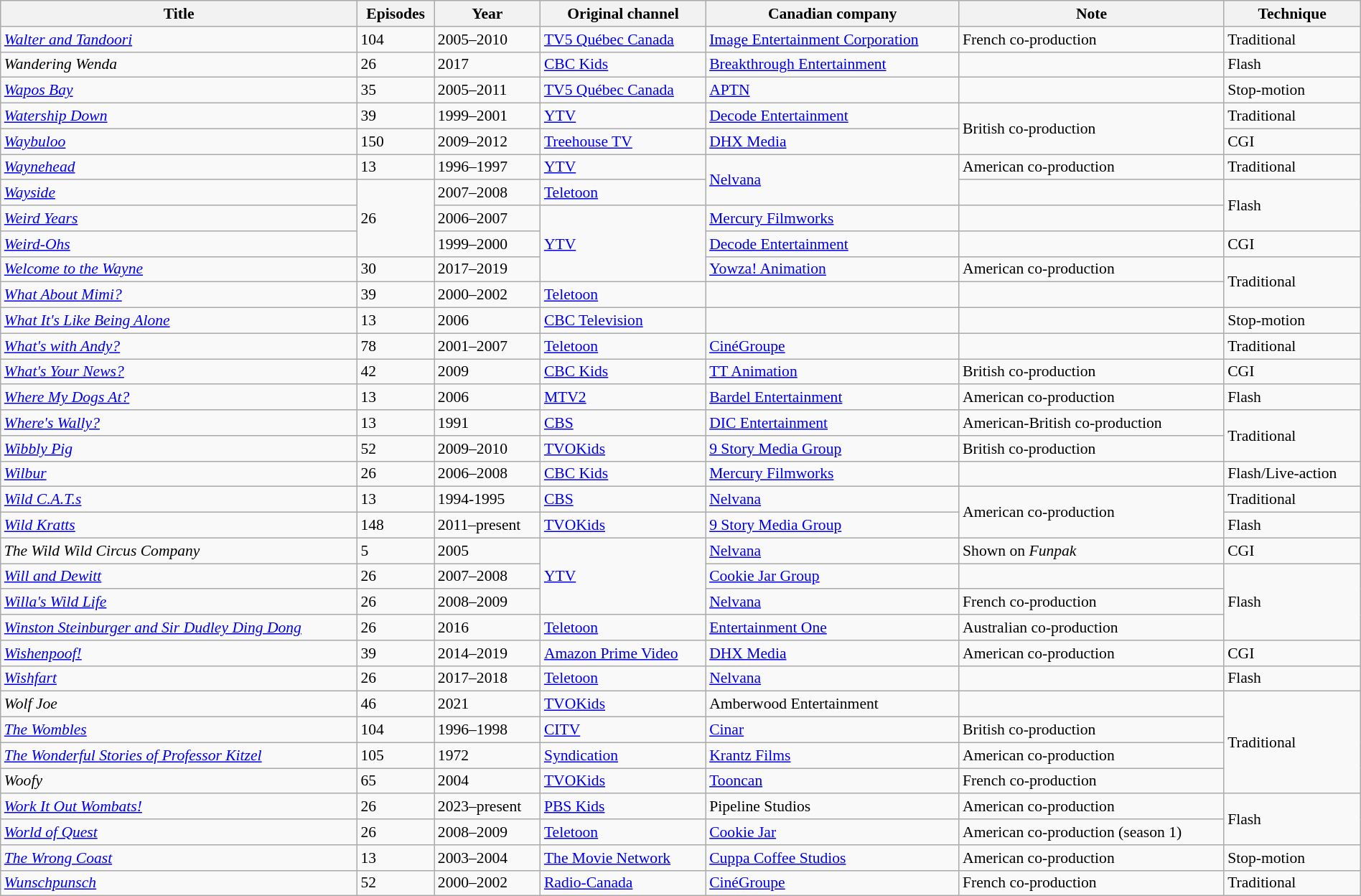<table class="wikitable sortable" style="text-align: left; font-size:90%; width:100%;">
<tr>
<th>Title</th>
<th>Episodes</th>
<th>Year</th>
<th>Original channel</th>
<th>Canadian company</th>
<th>Note</th>
<th>Technique</th>
</tr>
<tr>
<td><em><a href='#'>Walter and Tandoori</a></em></td>
<td>104</td>
<td>2005–2010</td>
<td><a href='#'>TV5 Québec Canada</a></td>
<td><a href='#'>Image Entertainment Corporation</a></td>
<td>French co-production</td>
<td>Traditional</td>
</tr>
<tr>
<td><em>Wandering Wenda</em></td>
<td>26</td>
<td>2017</td>
<td><a href='#'>CBC Kids</a></td>
<td><a href='#'>Breakthrough Entertainment</a></td>
<td></td>
<td>Flash</td>
</tr>
<tr>
<td><em><a href='#'>Wapos Bay</a></em></td>
<td>35</td>
<td>2005–2011</td>
<td><a href='#'>TV5 Québec Canada</a></td>
<td><a href='#'>APTN</a></td>
<td></td>
<td>Stop-motion</td>
</tr>
<tr>
<td><em><a href='#'>Watership Down</a></em></td>
<td>39</td>
<td>1999–2001</td>
<td><a href='#'>YTV</a></td>
<td><a href='#'>Decode Entertainment</a></td>
<td rowspan="2">British co-production</td>
<td>Traditional</td>
</tr>
<tr>
<td><em><a href='#'>Waybuloo</a></em></td>
<td>150</td>
<td>2009–2012</td>
<td><a href='#'>Treehouse TV</a></td>
<td><a href='#'>DHX Media</a></td>
<td>CGI</td>
</tr>
<tr>
<td><em><a href='#'>Waynehead</a></em></td>
<td>13</td>
<td>1996–1997</td>
<td><a href='#'>YTV</a></td>
<td rowspan="2"><a href='#'>Nelvana</a></td>
<td>American co-production</td>
<td>Traditional</td>
</tr>
<tr>
<td><em><a href='#'>Wayside</a></em></td>
<td rowspan="3">26</td>
<td>2007–2008</td>
<td><a href='#'>Teletoon</a></td>
<td></td>
<td rowspan="2">Flash</td>
</tr>
<tr>
<td><em><a href='#'>Weird Years</a></em></td>
<td>2006–2007</td>
<td rowspan="3"><a href='#'>YTV</a></td>
<td><a href='#'>Mercury Filmworks</a></td>
<td></td>
</tr>
<tr>
<td><em><a href='#'>Weird-Ohs</a></em></td>
<td>1999–2000</td>
<td><a href='#'>Decode Entertainment</a></td>
<td></td>
<td>CGI</td>
</tr>
<tr>
<td><em><a href='#'>Welcome to the Wayne</a></em></td>
<td>30</td>
<td>2017–2019</td>
<td><a href='#'>Yowza! Animation</a></td>
<td>American co-production</td>
<td rowspan="2">Traditional</td>
</tr>
<tr>
<td><em><a href='#'>What About Mimi?</a></em></td>
<td>39</td>
<td>2000–2002</td>
<td><a href='#'>Teletoon</a></td>
<td></td>
<td></td>
</tr>
<tr>
<td><em><a href='#'>What It's Like Being Alone</a></em></td>
<td>13</td>
<td>2006</td>
<td><a href='#'>CBC Television</a></td>
<td></td>
<td></td>
<td>Stop-motion</td>
</tr>
<tr>
<td><em><a href='#'>What's with Andy?</a></em></td>
<td>78</td>
<td>2001–2007</td>
<td><a href='#'>Teletoon</a></td>
<td><a href='#'>CinéGroupe</a></td>
<td></td>
<td>Traditional</td>
</tr>
<tr>
<td><em><a href='#'>What's Your News?</a></em></td>
<td>42</td>
<td>2009</td>
<td><a href='#'>CBC Kids</a></td>
<td><a href='#'>TT Animation</a></td>
<td>British co-production</td>
<td>CGI</td>
</tr>
<tr>
<td><em><a href='#'>Where My Dogs At?</a></em></td>
<td>13</td>
<td>2006</td>
<td><a href='#'>MTV2</a></td>
<td><a href='#'>Bardel Entertainment</a></td>
<td>American co-production</td>
<td>Flash</td>
</tr>
<tr>
<td><em><a href='#'>Where's Wally?</a></em></td>
<td>13</td>
<td>1991</td>
<td><a href='#'>CBS</a></td>
<td><a href='#'>DIC Entertainment</a></td>
<td>American-British co-production</td>
<td rowspan="2">Traditional</td>
</tr>
<tr>
<td><em><a href='#'>Wibbly Pig</a></em></td>
<td>52</td>
<td>2009–2010</td>
<td><a href='#'>TVOKids</a></td>
<td><a href='#'>9 Story Media Group</a></td>
<td>British co-production</td>
</tr>
<tr>
<td><em><a href='#'>Wilbur</a></em></td>
<td>26</td>
<td>2006–2008</td>
<td><a href='#'>CBC Kids</a></td>
<td><a href='#'>Mercury Filmworks</a></td>
<td></td>
<td>Flash/Live-action</td>
</tr>
<tr>
<td><em><a href='#'>Wild C.A.T.s</a></em></td>
<td>13</td>
<td>1994-1995</td>
<td><a href='#'>CBS</a></td>
<td><a href='#'>Nelvana</a></td>
<td rowspan="2">American co-production</td>
<td>Traditional</td>
</tr>
<tr>
<td><em><a href='#'>Wild Kratts</a></em></td>
<td>148</td>
<td>2011–present</td>
<td><a href='#'>TVOKids</a></td>
<td><a href='#'>9 Story Media Group</a></td>
<td>Flash</td>
</tr>
<tr>
<td><em>The Wild Wild Circus Company</em></td>
<td>5</td>
<td>2005</td>
<td rowspan="3"><a href='#'>YTV</a></td>
<td><a href='#'>Nelvana</a></td>
<td>Shown on <em>Funpak</em></td>
<td>CGI</td>
</tr>
<tr>
<td><em><a href='#'>Will and Dewitt</a></em></td>
<td>26</td>
<td>2007–2008</td>
<td><a href='#'>Cookie Jar Group</a></td>
<td></td>
<td rowspan="3">Flash</td>
</tr>
<tr>
<td><em><a href='#'>Willa's Wild Life</a></em></td>
<td>26</td>
<td>2008–2009</td>
<td><a href='#'>Nelvana</a></td>
<td>French co-production</td>
</tr>
<tr>
<td><em><a href='#'>Winston Steinburger and Sir Dudley Ding Dong</a></em></td>
<td>26</td>
<td>2016</td>
<td><a href='#'>Teletoon</a></td>
<td><a href='#'>Entertainment One</a></td>
<td>Australian co-production</td>
</tr>
<tr>
<td><em><a href='#'>Wishenpoof!</a></em></td>
<td>39</td>
<td>2014–2019</td>
<td><a href='#'>Amazon Prime Video</a></td>
<td><a href='#'>DHX Media</a></td>
<td>American co-production</td>
<td>CGI</td>
</tr>
<tr>
<td><em><a href='#'>Wishfart</a></em></td>
<td>26</td>
<td>2017–2018</td>
<td><a href='#'>Teletoon</a></td>
<td><a href='#'>Nelvana</a></td>
<td></td>
<td>Flash</td>
</tr>
<tr>
<td><em>Wolf Joe</em></td>
<td>46</td>
<td>2021</td>
<td><a href='#'>TVOKids</a></td>
<td>Amberwood Entertainment</td>
<td></td>
<td rowspan="4">Traditional</td>
</tr>
<tr>
<td><em><a href='#'>The Wombles</a></em></td>
<td>104</td>
<td>1996–1998</td>
<td><a href='#'>CITV</a></td>
<td><a href='#'>Cinar</a></td>
<td>British co-production</td>
</tr>
<tr>
<td><em><a href='#'>The Wonderful Stories of Professor Kitzel</a></em></td>
<td>105</td>
<td>1972</td>
<td><a href='#'>Syndication</a></td>
<td><a href='#'>Krantz Films</a></td>
<td>American co-production</td>
</tr>
<tr>
<td><em>Woofy</em></td>
<td>65</td>
<td>2004</td>
<td><a href='#'>TVOKids</a></td>
<td><a href='#'>Tooncan</a></td>
<td>French co-production</td>
</tr>
<tr>
<td><em><a href='#'>Work It Out Wombats!</a></em></td>
<td>26</td>
<td>2023–present</td>
<td><a href='#'>PBS Kids</a></td>
<td>Pipeline Studios</td>
<td>American co-production</td>
<td rowspan="2">Flash</td>
</tr>
<tr>
<td><em><a href='#'>World of Quest</a></em></td>
<td>26</td>
<td>2008–2009</td>
<td><a href='#'>Teletoon</a></td>
<td><a href='#'>Cookie Jar</a></td>
<td>American co-production (season 1)</td>
</tr>
<tr>
<td><em><a href='#'>The Wrong Coast</a></em></td>
<td>13</td>
<td>2003–2004</td>
<td><a href='#'>The Movie Network</a></td>
<td><a href='#'>Cuppa Coffee Studios</a></td>
<td>American co-production</td>
<td>Stop-motion</td>
</tr>
<tr>
<td><em><a href='#'>Wunschpunsch</a></em></td>
<td>52</td>
<td>2000–2002</td>
<td><a href='#'>Radio-Canada</a></td>
<td><a href='#'>CinéGroupe</a></td>
<td>French co-production</td>
<td>Traditional</td>
</tr>
</table>
